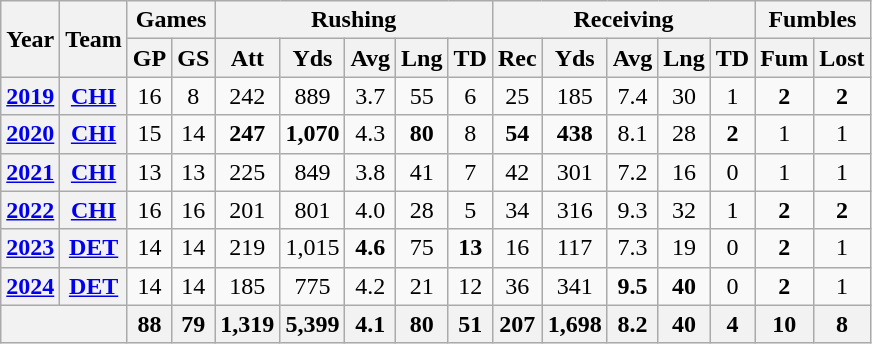<table class=wikitable style="text-align:center;">
<tr>
<th rowspan="2">Year</th>
<th rowspan="2">Team</th>
<th colspan="2">Games</th>
<th colspan="5">Rushing</th>
<th colspan="5">Receiving</th>
<th colspan="2">Fumbles</th>
</tr>
<tr>
<th>GP</th>
<th>GS</th>
<th>Att</th>
<th>Yds</th>
<th>Avg</th>
<th>Lng</th>
<th>TD</th>
<th>Rec</th>
<th>Yds</th>
<th>Avg</th>
<th>Lng</th>
<th>TD</th>
<th>Fum</th>
<th>Lost</th>
</tr>
<tr>
<th><a href='#'>2019</a></th>
<th><a href='#'>CHI</a></th>
<td>16</td>
<td>8</td>
<td>242</td>
<td>889</td>
<td>3.7</td>
<td>55</td>
<td>6</td>
<td>25</td>
<td>185</td>
<td>7.4</td>
<td>30</td>
<td>1</td>
<td><strong>2</strong></td>
<td><strong>2</strong></td>
</tr>
<tr>
<th><a href='#'>2020</a></th>
<th><a href='#'>CHI</a></th>
<td>15</td>
<td>14</td>
<td><strong>247</strong></td>
<td><strong>1,070</strong></td>
<td>4.3</td>
<td><strong>80</strong></td>
<td>8</td>
<td><strong>54</strong></td>
<td><strong>438</strong></td>
<td>8.1</td>
<td>28</td>
<td><strong>2</strong></td>
<td>1</td>
<td>1</td>
</tr>
<tr>
<th><a href='#'>2021</a></th>
<th><a href='#'>CHI</a></th>
<td>13</td>
<td>13</td>
<td>225</td>
<td>849</td>
<td>3.8</td>
<td>41</td>
<td>7</td>
<td>42</td>
<td>301</td>
<td>7.2</td>
<td>16</td>
<td>0</td>
<td>1</td>
<td>1</td>
</tr>
<tr>
<th><a href='#'>2022</a></th>
<th><a href='#'>CHI</a></th>
<td>16</td>
<td>16</td>
<td>201</td>
<td>801</td>
<td>4.0</td>
<td>28</td>
<td>5</td>
<td>34</td>
<td>316</td>
<td>9.3</td>
<td>32</td>
<td>1</td>
<td><strong>2</strong></td>
<td><strong>2</strong></td>
</tr>
<tr>
<th><a href='#'>2023</a></th>
<th><a href='#'>DET</a></th>
<td>14</td>
<td>14</td>
<td>219</td>
<td>1,015</td>
<td><strong>4.6</strong></td>
<td>75</td>
<td><strong>13</strong></td>
<td>16</td>
<td>117</td>
<td>7.3</td>
<td>19</td>
<td>0</td>
<td><strong>2</strong></td>
<td>1</td>
</tr>
<tr>
<th><a href='#'>2024</a></th>
<th><a href='#'>DET</a></th>
<td>14</td>
<td>14</td>
<td>185</td>
<td>775</td>
<td>4.2</td>
<td>21</td>
<td>12</td>
<td>36</td>
<td>341</td>
<td><strong>9.5</strong></td>
<td><strong>40</strong></td>
<td>0</td>
<td><strong>2</strong></td>
<td>1</td>
</tr>
<tr>
<th colspan="2"></th>
<th>88</th>
<th>79</th>
<th>1,319</th>
<th>5,399</th>
<th>4.1</th>
<th>80</th>
<th>51</th>
<th>207</th>
<th>1,698</th>
<th>8.2</th>
<th>40</th>
<th>4</th>
<th>10</th>
<th>8</th>
</tr>
</table>
